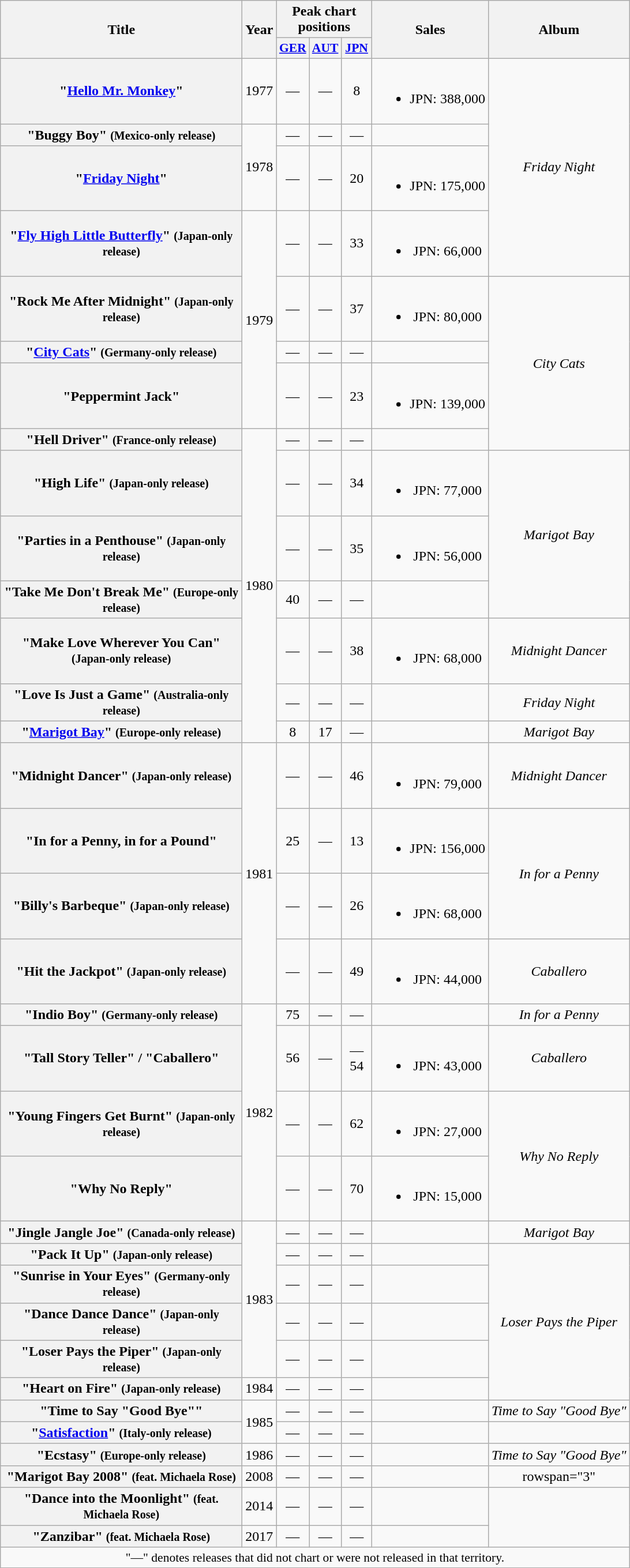<table class="wikitable plainrowheaders" style="text-align:center;">
<tr>
<th rowspan="2" scope="col" style="width:17em;">Title</th>
<th rowspan="2" scope="col" style="width:2em;">Year</th>
<th colspan="3">Peak chart positions</th>
<th rowspan="2">Sales</th>
<th rowspan="2">Album</th>
</tr>
<tr>
<th scope="col" style="width:2em;font-size:90%;"><a href='#'>GER</a><br></th>
<th scope="col" style="width:2em;font-size:90%;"><a href='#'>AUT</a><br></th>
<th scope="col" style="width:2em;font-size:90%;"><a href='#'>JPN</a><br></th>
</tr>
<tr>
<th scope="row">"<a href='#'>Hello Mr. Monkey</a>"</th>
<td>1977</td>
<td>—</td>
<td>—</td>
<td>8</td>
<td><br><ul><li>JPN: 388,000</li></ul></td>
<td rowspan="4"><em>Friday Night</em></td>
</tr>
<tr>
<th scope="row">"Buggy Boy" <small>(Mexico-only release)</small></th>
<td rowspan="2">1978</td>
<td>—</td>
<td>—</td>
<td>—</td>
<td></td>
</tr>
<tr>
<th scope="row">"<a href='#'>Friday Night</a>"</th>
<td>—</td>
<td>—</td>
<td>20</td>
<td><br><ul><li>JPN: 175,000</li></ul></td>
</tr>
<tr>
<th scope="row">"<a href='#'>Fly High Little Butterfly</a>" <small>(Japan-only release)</small></th>
<td rowspan="4">1979</td>
<td>—</td>
<td>—</td>
<td>33</td>
<td><br><ul><li>JPN: 66,000</li></ul></td>
</tr>
<tr>
<th scope="row">"Rock Me After Midnight" <small>(Japan-only release)</small></th>
<td>—</td>
<td>—</td>
<td>37</td>
<td><br><ul><li>JPN: 80,000</li></ul></td>
<td rowspan="4"><em>City Cats</em></td>
</tr>
<tr>
<th scope="row">"<a href='#'>City Cats</a>" <small>(Germany-only release)</small></th>
<td>—</td>
<td>—</td>
<td>—</td>
<td></td>
</tr>
<tr>
<th scope="row">"Peppermint Jack"</th>
<td>—</td>
<td>—</td>
<td>23</td>
<td><br><ul><li>JPN: 139,000</li></ul></td>
</tr>
<tr>
<th scope="row">"Hell Driver" <small>(France-only release)</small></th>
<td rowspan="7">1980</td>
<td>—</td>
<td>—</td>
<td>—</td>
<td></td>
</tr>
<tr>
<th scope="row">"High Life" <small>(Japan-only release)</small></th>
<td>—</td>
<td>—</td>
<td>34</td>
<td><br><ul><li>JPN: 77,000</li></ul></td>
<td rowspan="3"><em>Marigot Bay</em></td>
</tr>
<tr>
<th scope="row">"Parties in a Penthouse" <small>(Japan-only release)</small></th>
<td>—</td>
<td>—</td>
<td>35</td>
<td><br><ul><li>JPN: 56,000</li></ul></td>
</tr>
<tr>
<th scope="row">"Take Me Don't Break Me" <small>(Europe-only release)</small></th>
<td>40</td>
<td>—</td>
<td>—</td>
<td></td>
</tr>
<tr>
<th scope="row">"Make Love Wherever You Can" <small>(Japan-only release)</small></th>
<td>—</td>
<td>—</td>
<td>38</td>
<td><br><ul><li>JPN: 68,000</li></ul></td>
<td><em>Midnight Dancer</em></td>
</tr>
<tr>
<th scope="row">"Love Is Just a Game" <small>(Australia-only release)</small></th>
<td>—</td>
<td>—</td>
<td>—</td>
<td></td>
<td><em>Friday Night</em></td>
</tr>
<tr>
<th scope="row">"<a href='#'>Marigot Bay</a>" <small>(Europe-only release)</small></th>
<td>8</td>
<td>17</td>
<td>—</td>
<td></td>
<td><em>Marigot Bay</em></td>
</tr>
<tr>
<th scope="row">"Midnight Dancer" <small>(Japan-only release)</small></th>
<td rowspan="4">1981</td>
<td>—</td>
<td>—</td>
<td>46</td>
<td><br><ul><li>JPN: 79,000</li></ul></td>
<td><em>Midnight Dancer</em></td>
</tr>
<tr>
<th scope="row">"In for a Penny, in for a Pound"</th>
<td>25</td>
<td>—</td>
<td>13</td>
<td><br><ul><li>JPN: 156,000</li></ul></td>
<td rowspan="2"><em>In for a Penny</em></td>
</tr>
<tr>
<th scope="row">"Billy's Barbeque" <small>(Japan-only release)</small></th>
<td>—</td>
<td>—</td>
<td>26</td>
<td><br><ul><li>JPN: 68,000</li></ul></td>
</tr>
<tr>
<th scope="row">"Hit the Jackpot" <small>(Japan-only release)</small></th>
<td>—</td>
<td>—</td>
<td>49</td>
<td><br><ul><li>JPN: 44,000</li></ul></td>
<td><em>Caballero</em></td>
</tr>
<tr>
<th scope="row">"Indio Boy" <small>(Germany-only release)</small></th>
<td rowspan="4">1982</td>
<td>75</td>
<td>—</td>
<td>—</td>
<td></td>
<td><em>In for a Penny</em></td>
</tr>
<tr>
<th scope="row">"Tall Story Teller" / "Caballero" </th>
<td>56</td>
<td>—</td>
<td>—<br>54</td>
<td><br><ul><li>JPN: 43,000</li></ul></td>
<td><em>Caballero</em></td>
</tr>
<tr>
<th scope="row">"Young Fingers Get Burnt" <small>(Japan-only release)</small></th>
<td>—</td>
<td>—</td>
<td>62</td>
<td><br><ul><li>JPN: 27,000</li></ul></td>
<td rowspan="2"><em>Why No Reply</em></td>
</tr>
<tr>
<th scope="row">"Why No Reply"</th>
<td>—</td>
<td>—</td>
<td>70</td>
<td><br><ul><li>JPN: 15,000</li></ul></td>
</tr>
<tr>
<th scope="row">"Jingle Jangle Joe" <small>(Canada-only release)</small></th>
<td rowspan="5">1983</td>
<td>—</td>
<td>—</td>
<td>—</td>
<td></td>
<td><em>Marigot Bay</em></td>
</tr>
<tr>
<th scope="row">"Pack It Up" <small>(Japan-only release)</small></th>
<td>—</td>
<td>—</td>
<td>—</td>
<td></td>
<td rowspan="5"><em>Loser Pays the Piper</em></td>
</tr>
<tr>
<th scope="row">"Sunrise in Your Eyes" <small>(Germany-only release)</small></th>
<td>—</td>
<td>—</td>
<td>—</td>
<td></td>
</tr>
<tr>
<th scope="row">"Dance Dance Dance" <small>(Japan-only release)</small></th>
<td>—</td>
<td>—</td>
<td>—</td>
<td></td>
</tr>
<tr>
<th scope="row">"Loser Pays the Piper" <small>(Japan-only release)</small></th>
<td>—</td>
<td>—</td>
<td>—</td>
<td></td>
</tr>
<tr>
<th scope="row">"Heart on Fire" <small>(Japan-only release)</small></th>
<td>1984</td>
<td>—</td>
<td>—</td>
<td>—</td>
<td></td>
</tr>
<tr>
<th scope="row">"Time to Say "Good Bye""</th>
<td rowspan="2">1985</td>
<td>—</td>
<td>—</td>
<td>—</td>
<td></td>
<td><em>Time to Say "Good Bye"</em></td>
</tr>
<tr>
<th scope="row">"<a href='#'>Satisfaction</a>" <small>(Italy-only release)</small></th>
<td>—</td>
<td>—</td>
<td>—</td>
<td></td>
<td></td>
</tr>
<tr>
<th scope="row">"Ecstasy" <small>(Europe-only release)</small></th>
<td>1986</td>
<td>—</td>
<td>—</td>
<td>—</td>
<td></td>
<td><em>Time to Say "Good Bye"</em></td>
</tr>
<tr>
<th scope="row">"Marigot Bay 2008" <small>(feat. Michaela Rose)</small></th>
<td>2008</td>
<td>—</td>
<td>—</td>
<td>—</td>
<td></td>
<td>rowspan="3" </td>
</tr>
<tr>
<th scope="row">"Dance into the Moonlight" <small>(feat. Michaela Rose)</small></th>
<td>2014</td>
<td>—</td>
<td>—</td>
<td>—</td>
<td></td>
</tr>
<tr>
<th scope="row">"Zanzibar" <small>(feat. Michaela Rose)</small></th>
<td>2017</td>
<td>—</td>
<td>—</td>
<td>—</td>
<td></td>
</tr>
<tr>
<td colspan="7" style="font-size:90%">"—" denotes releases that did not chart or were not released in that territory.</td>
</tr>
</table>
